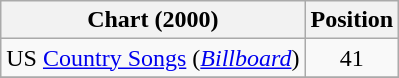<table class="wikitable sortable">
<tr>
<th scope="col">Chart (2000)</th>
<th scope="col">Position</th>
</tr>
<tr>
<td>US <a href='#'>Country Songs</a> (<em><a href='#'>Billboard</a></em>)</td>
<td align="center">41</td>
</tr>
<tr>
</tr>
</table>
